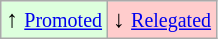<table class="wikitable" align="center">
<tr>
<td style="background:#ddffdd">↑ <small><a href='#'>Promoted</a></small></td>
<td style="background:#ffcccc">↓ <small><a href='#'>Relegated</a></small></td>
</tr>
</table>
